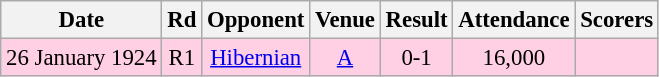<table class="wikitable sortable" style="font-size:95%; text-align:center">
<tr>
<th>Date</th>
<th>Rd</th>
<th>Opponent</th>
<th>Venue</th>
<th>Result</th>
<th>Attendance</th>
<th>Scorers</th>
</tr>
<tr bgcolor = "#ffd0e3">
<td>26 January 1924</td>
<td>R1</td>
<td><a href='#'>Hibernian</a></td>
<td><a href='#'>A</a></td>
<td>0-1</td>
<td>16,000</td>
<td></td>
</tr>
</table>
